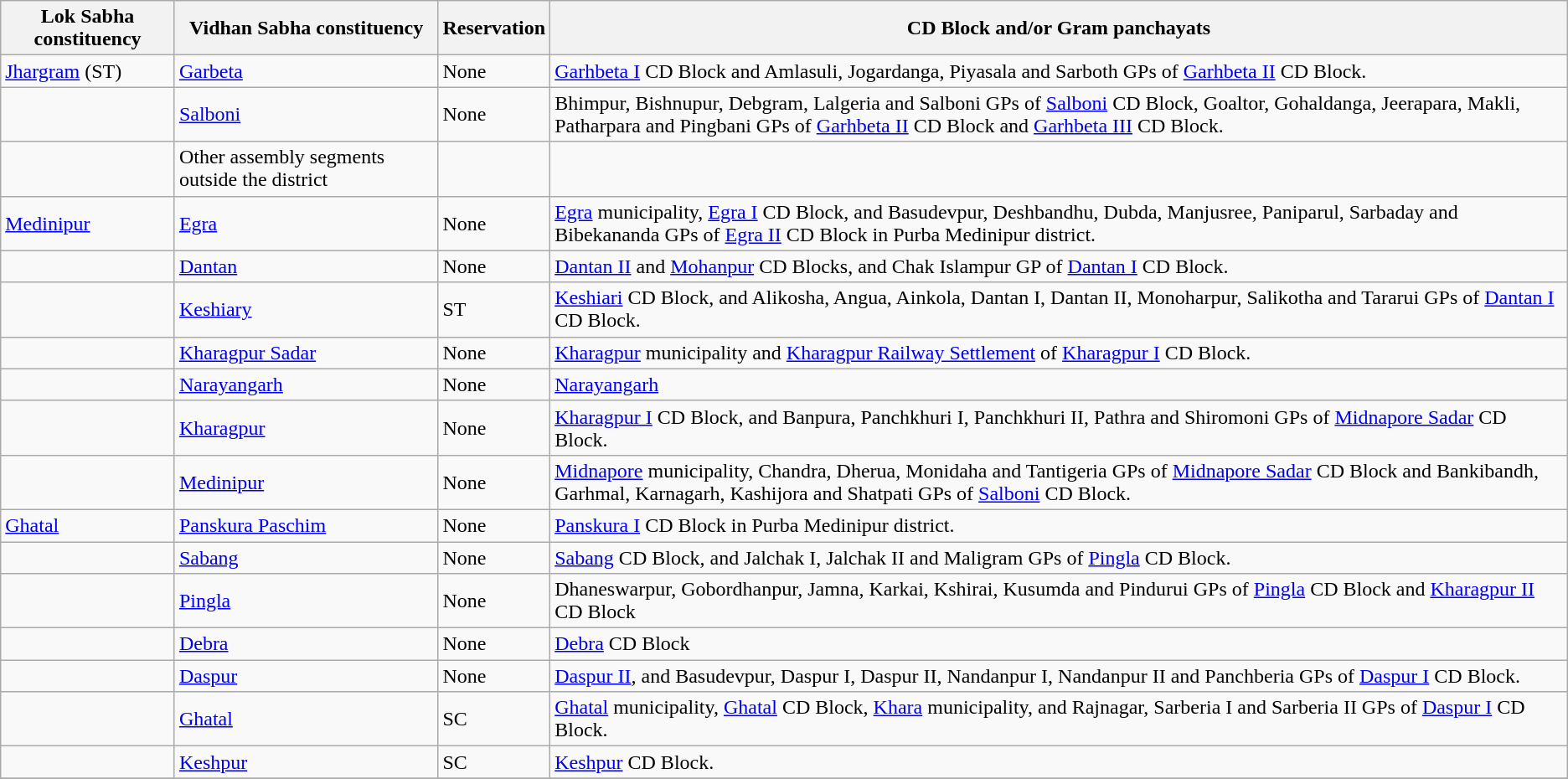<table class="wikitable sortable">
<tr>
<th>Lok Sabha constituency</th>
<th>Vidhan Sabha constituency</th>
<th>Reservation</th>
<th>CD Block and/or Gram panchayats</th>
</tr>
<tr>
<td><a href='#'>Jhargram</a> (ST)</td>
<td><a href='#'>Garbeta</a></td>
<td>None</td>
<td><a href='#'>Garhbeta I</a> CD Block and Amlasuli, Jogardanga, Piyasala and Sarboth GPs of <a href='#'>Garhbeta II</a> CD Block.</td>
</tr>
<tr>
<td></td>
<td><a href='#'>Salboni</a></td>
<td>None</td>
<td>Bhimpur, Bishnupur, Debgram, Lalgeria and Salboni GPs of <a href='#'>Salboni</a> CD Block, Goaltor, Gohaldanga, Jeerapara, Makli, Patharpara and Pingbani GPs of <a href='#'>Garhbeta II</a> CD Block and <a href='#'>Garhbeta III</a> CD Block.</td>
</tr>
<tr>
<td></td>
<td>Other assembly segments outside the district</td>
<td></td>
<td></td>
</tr>
<tr>
<td><a href='#'>Medinipur</a></td>
<td><a href='#'>Egra</a></td>
<td>None</td>
<td><a href='#'>Egra</a> municipality, <a href='#'>Egra I</a> CD Block, and Basudevpur, Deshbandhu, Dubda, Manjusree, Paniparul, Sarbaday and Bibekananda GPs of <a href='#'>Egra II</a> CD Block in Purba Medinipur district.</td>
</tr>
<tr>
<td></td>
<td><a href='#'>Dantan</a></td>
<td>None</td>
<td><a href='#'>Dantan II</a> and <a href='#'>Mohanpur</a> CD Blocks, and Chak Islampur GP of <a href='#'>Dantan I</a> CD Block.</td>
</tr>
<tr>
<td></td>
<td><a href='#'>Keshiary</a></td>
<td>ST</td>
<td><a href='#'>Keshiari</a> CD Block, and Alikosha, Angua, Ainkola, Dantan I, Dantan II, Monoharpur, Salikotha and Tararui GPs of <a href='#'>Dantan I</a> CD Block.</td>
</tr>
<tr>
<td></td>
<td><a href='#'>Kharagpur Sadar</a></td>
<td>None</td>
<td><a href='#'>Kharagpur</a> municipality and <a href='#'>Kharagpur Railway Settlement</a> of <a href='#'>Kharagpur I</a> CD Block.</td>
</tr>
<tr>
<td></td>
<td><a href='#'>Narayangarh</a></td>
<td>None</td>
<td><a href='#'>Narayangarh</a></td>
</tr>
<tr>
<td></td>
<td><a href='#'>Kharagpur</a></td>
<td>None</td>
<td><a href='#'>Kharagpur I</a> CD Block, and Banpura, Panchkhuri I, Panchkhuri II, Pathra and Shiromoni GPs of <a href='#'>Midnapore Sadar</a> CD Block.</td>
</tr>
<tr>
<td></td>
<td><a href='#'>Medinipur</a></td>
<td>None</td>
<td><a href='#'>Midnapore</a> municipality, Chandra, Dherua, Monidaha and Tantigeria GPs of <a href='#'>Midnapore Sadar</a> CD Block and Bankibandh, Garhmal, Karnagarh, Kashijora and Shatpati GPs of <a href='#'>Salboni</a> CD Block.</td>
</tr>
<tr>
<td><a href='#'>Ghatal</a></td>
<td><a href='#'>Panskura Paschim</a></td>
<td>None</td>
<td><a href='#'>Panskura I</a> CD Block in Purba Medinipur district.</td>
</tr>
<tr>
<td></td>
<td><a href='#'>Sabang</a></td>
<td>None</td>
<td><a href='#'>Sabang</a> CD Block, and Jalchak I, Jalchak II and Maligram GPs of <a href='#'>Pingla</a> CD Block.</td>
</tr>
<tr>
<td></td>
<td><a href='#'>Pingla</a></td>
<td>None</td>
<td>Dhaneswarpur, Gobordhanpur, Jamna, Karkai, Kshirai, Kusumda and Pindurui GPs of <a href='#'>Pingla</a> CD Block and <a href='#'>Kharagpur II</a> CD Block</td>
</tr>
<tr>
<td></td>
<td><a href='#'>Debra</a></td>
<td>None</td>
<td><a href='#'>Debra</a> CD Block</td>
</tr>
<tr>
<td></td>
<td><a href='#'>Daspur</a></td>
<td>None</td>
<td><a href='#'>Daspur II</a>, and Basudevpur, Daspur I, Daspur II, Nandanpur I, Nandanpur II and Panchberia GPs of <a href='#'>Daspur I</a> CD Block.</td>
</tr>
<tr>
<td></td>
<td><a href='#'>Ghatal</a></td>
<td>SC</td>
<td><a href='#'>Ghatal</a> municipality, <a href='#'>Ghatal</a> CD Block, <a href='#'>Khara</a> municipality, and Rajnagar, Sarberia I and Sarberia II GPs of <a href='#'>Daspur I</a> CD Block.</td>
</tr>
<tr>
<td></td>
<td><a href='#'>Keshpur</a></td>
<td>SC</td>
<td><a href='#'>Keshpur</a> CD Block.</td>
</tr>
<tr>
</tr>
</table>
